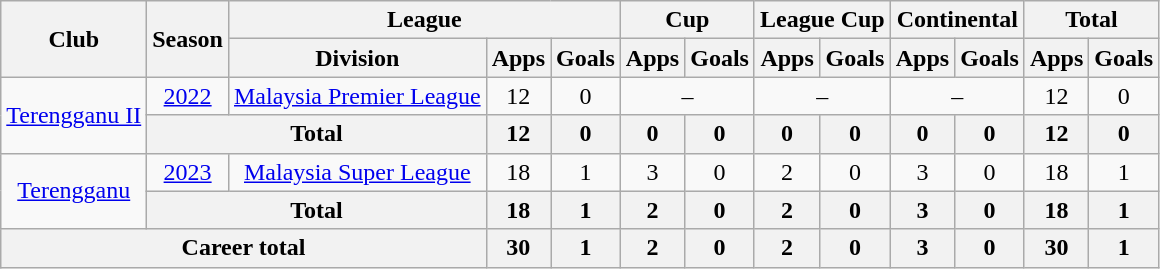<table class="wikitable" style="text-align: center;">
<tr>
<th rowspan="2">Club</th>
<th rowspan="2">Season</th>
<th colspan="3">League</th>
<th colspan="2">Cup</th>
<th colspan="2">League Cup</th>
<th colspan="2">Continental</th>
<th colspan="2">Total</th>
</tr>
<tr>
<th>Division</th>
<th>Apps</th>
<th>Goals</th>
<th>Apps</th>
<th>Goals</th>
<th>Apps</th>
<th>Goals</th>
<th>Apps</th>
<th>Goals</th>
<th>Apps</th>
<th>Goals</th>
</tr>
<tr>
<td rowspan="2" valign="center"><a href='#'>Terengganu II</a></td>
<td><a href='#'>2022</a></td>
<td><a href='#'>Malaysia Premier League</a></td>
<td>12</td>
<td>0</td>
<td colspan="2">–</td>
<td colspan="2">–</td>
<td colspan="2">–</td>
<td>12</td>
<td>0</td>
</tr>
<tr>
<th colspan=2>Total</th>
<th>12</th>
<th>0</th>
<th>0</th>
<th>0</th>
<th>0</th>
<th>0</th>
<th>0</th>
<th>0</th>
<th>12</th>
<th>0</th>
</tr>
<tr>
<td rowspan="2" valign="center"><a href='#'>Terengganu</a></td>
<td><a href='#'>2023</a></td>
<td><a href='#'>Malaysia Super League</a></td>
<td>18</td>
<td>1</td>
<td>3</td>
<td>0</td>
<td>2</td>
<td>0</td>
<td>3</td>
<td>0</td>
<td>18</td>
<td>1</td>
</tr>
<tr>
<th colspan=2>Total</th>
<th>18</th>
<th>1</th>
<th>2</th>
<th>0</th>
<th>2</th>
<th>0</th>
<th>3</th>
<th>0</th>
<th>18</th>
<th>1</th>
</tr>
<tr>
<th colspan=3>Career total</th>
<th>30</th>
<th>1</th>
<th>2</th>
<th>0</th>
<th>2</th>
<th>0</th>
<th>3</th>
<th>0</th>
<th>30</th>
<th>1</th>
</tr>
</table>
